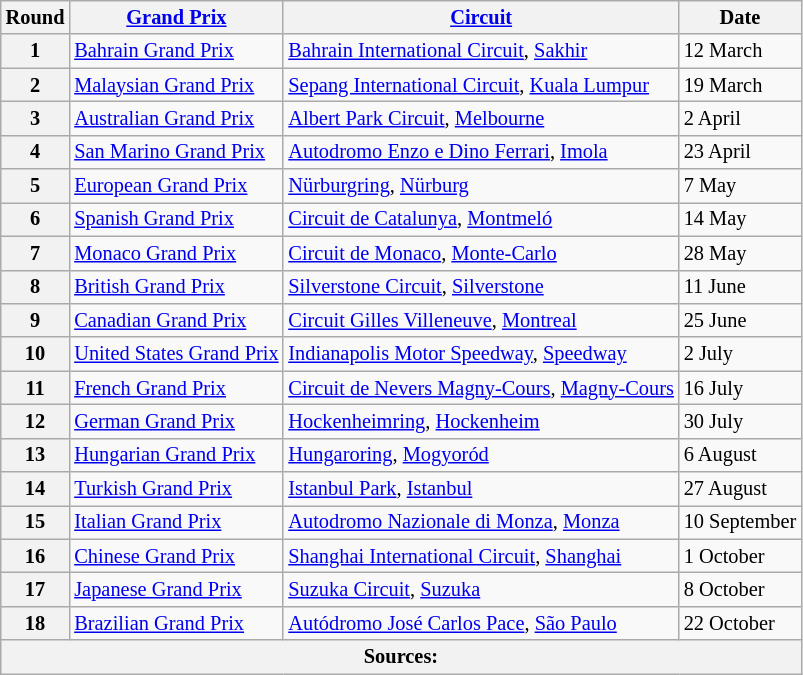<table class="wikitable" style="font-size: 85%">
<tr>
<th rowspan>Round</th>
<th rowspan><a href='#'>Grand Prix</a></th>
<th rowspan><a href='#'>Circuit</a></th>
<th rowspan>Date</th>
</tr>
<tr>
<th>1</th>
<td><a href='#'>Bahrain Grand Prix</a></td>
<td> <a href='#'>Bahrain International Circuit</a>, <a href='#'>Sakhir</a></td>
<td>12 March</td>
</tr>
<tr>
<th>2</th>
<td><a href='#'>Malaysian Grand Prix</a></td>
<td> <a href='#'>Sepang International Circuit</a>, <a href='#'>Kuala Lumpur</a></td>
<td>19 March</td>
</tr>
<tr>
<th>3</th>
<td><a href='#'>Australian Grand Prix</a></td>
<td> <a href='#'>Albert Park Circuit</a>, <a href='#'>Melbourne</a></td>
<td>2 April</td>
</tr>
<tr>
<th>4</th>
<td><a href='#'>San Marino Grand Prix</a></td>
<td> <a href='#'>Autodromo Enzo e Dino Ferrari</a>, <a href='#'>Imola</a></td>
<td>23 April</td>
</tr>
<tr>
<th>5</th>
<td><a href='#'>European Grand Prix</a></td>
<td> <a href='#'>Nürburgring</a>, <a href='#'>Nürburg</a></td>
<td>7 May</td>
</tr>
<tr>
<th>6</th>
<td><a href='#'>Spanish Grand Prix</a></td>
<td> <a href='#'>Circuit de Catalunya</a>, <a href='#'>Montmeló</a></td>
<td>14 May</td>
</tr>
<tr>
<th>7</th>
<td><a href='#'>Monaco Grand Prix</a></td>
<td> <a href='#'>Circuit de Monaco</a>, <a href='#'>Monte-Carlo</a></td>
<td>28 May</td>
</tr>
<tr>
<th>8</th>
<td><a href='#'>British Grand Prix</a></td>
<td> <a href='#'>Silverstone Circuit</a>, <a href='#'>Silverstone</a></td>
<td>11 June</td>
</tr>
<tr>
<th>9</th>
<td><a href='#'>Canadian Grand Prix</a></td>
<td> <a href='#'>Circuit Gilles Villeneuve</a>, <a href='#'>Montreal</a></td>
<td>25 June</td>
</tr>
<tr>
<th>10</th>
<td><a href='#'>United States Grand Prix</a></td>
<td> <a href='#'>Indianapolis Motor Speedway</a>, <a href='#'>Speedway</a></td>
<td>2 July</td>
</tr>
<tr>
<th>11</th>
<td><a href='#'>French Grand Prix</a></td>
<td> <a href='#'>Circuit de Nevers Magny-Cours</a>, <a href='#'>Magny-Cours</a></td>
<td>16 July</td>
</tr>
<tr>
<th>12</th>
<td><a href='#'>German Grand Prix</a></td>
<td> <a href='#'>Hockenheimring</a>, <a href='#'>Hockenheim</a></td>
<td>30 July</td>
</tr>
<tr>
<th>13</th>
<td><a href='#'>Hungarian Grand Prix</a></td>
<td> <a href='#'>Hungaroring</a>, <a href='#'>Mogyoród</a></td>
<td>6 August</td>
</tr>
<tr>
<th>14</th>
<td><a href='#'>Turkish Grand Prix</a></td>
<td> <a href='#'>Istanbul Park</a>, <a href='#'>Istanbul</a></td>
<td>27 August</td>
</tr>
<tr>
<th>15</th>
<td><a href='#'>Italian Grand Prix</a></td>
<td> <a href='#'>Autodromo Nazionale di Monza</a>, <a href='#'>Monza</a></td>
<td>10 September</td>
</tr>
<tr>
<th>16</th>
<td><a href='#'>Chinese Grand Prix</a></td>
<td> <a href='#'>Shanghai International Circuit</a>, <a href='#'>Shanghai</a></td>
<td>1 October</td>
</tr>
<tr>
<th>17</th>
<td><a href='#'>Japanese Grand Prix</a></td>
<td> <a href='#'>Suzuka Circuit</a>, <a href='#'>Suzuka</a></td>
<td>8 October</td>
</tr>
<tr>
<th>18</th>
<td><a href='#'>Brazilian Grand Prix</a></td>
<td> <a href='#'>Autódromo José Carlos Pace</a>, <a href='#'>São Paulo</a></td>
<td>22 October</td>
</tr>
<tr>
<th colspan="4">Sources:</th>
</tr>
</table>
